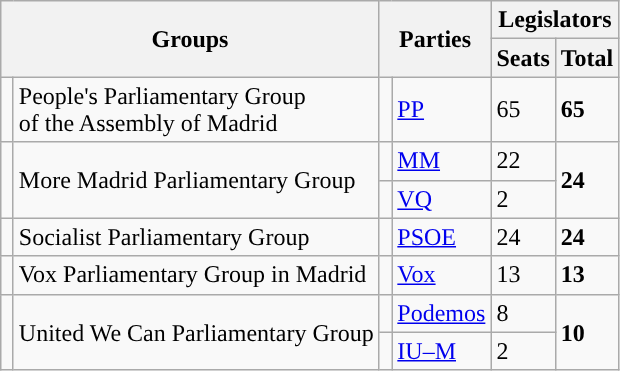<table class="wikitable" style="text-align:left;">
<tr>
<th rowspan="2" colspan="2">Groups</th>
<th rowspan="2" colspan="2">Parties</th>
<th colspan="2">Legislators</th>
</tr>
<tr>
<th>Seats</th>
<th>Total</th>
</tr>
<tr>
<td width="1" style="color:inherit;background:"></td>
<td>People's Parliamentary Group<br>of the Assembly of Madrid</td>
<td width="1" style="color:inherit;background:"></td>
<td><a href='#'>PP</a></td>
<td>65</td>
<td><strong>65</strong></td>
</tr>
<tr>
<td rowspan="2" style="color:inherit;background:"></td>
<td rowspan="2">More Madrid Parliamentary Group</td>
<td style="color:inherit;background:"></td>
<td><a href='#'>MM</a></td>
<td>22</td>
<td rowspan="2"><strong>24</strong></td>
</tr>
<tr>
<td style="color:inherit;background:"></td>
<td><a href='#'>VQ</a></td>
<td>2</td>
</tr>
<tr>
<td style="color:inherit;background:"></td>
<td>Socialist Parliamentary Group</td>
<td style="color:inherit;background:"></td>
<td><a href='#'>PSOE</a></td>
<td>24</td>
<td><strong>24</strong></td>
</tr>
<tr>
<td style="color:inherit;background:"></td>
<td>Vox Parliamentary Group in Madrid</td>
<td style="color:inherit;background:"></td>
<td><a href='#'>Vox</a></td>
<td>13</td>
<td><strong>13</strong></td>
</tr>
<tr>
<td rowspan="2" style="color:inherit;background:"></td>
<td rowspan="2">United We Can Parliamentary Group</td>
<td style="color:inherit;background:"></td>
<td><a href='#'>Podemos</a></td>
<td>8</td>
<td rowspan="2"><strong>10</strong></td>
</tr>
<tr>
<td style="color:inherit;background:"></td>
<td><a href='#'>IU–M</a></td>
<td>2</td>
</tr>
</table>
